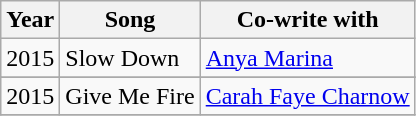<table class="wikitable">
<tr>
<th>Year</th>
<th>Song</th>
<th>Co-write with</th>
</tr>
<tr>
<td>2015</td>
<td>Slow Down</td>
<td><a href='#'>Anya Marina</a></td>
</tr>
<tr>
</tr>
<tr>
<td>2015</td>
<td>Give Me Fire</td>
<td><a href='#'>Carah Faye Charnow</a></td>
</tr>
<tr>
</tr>
</table>
